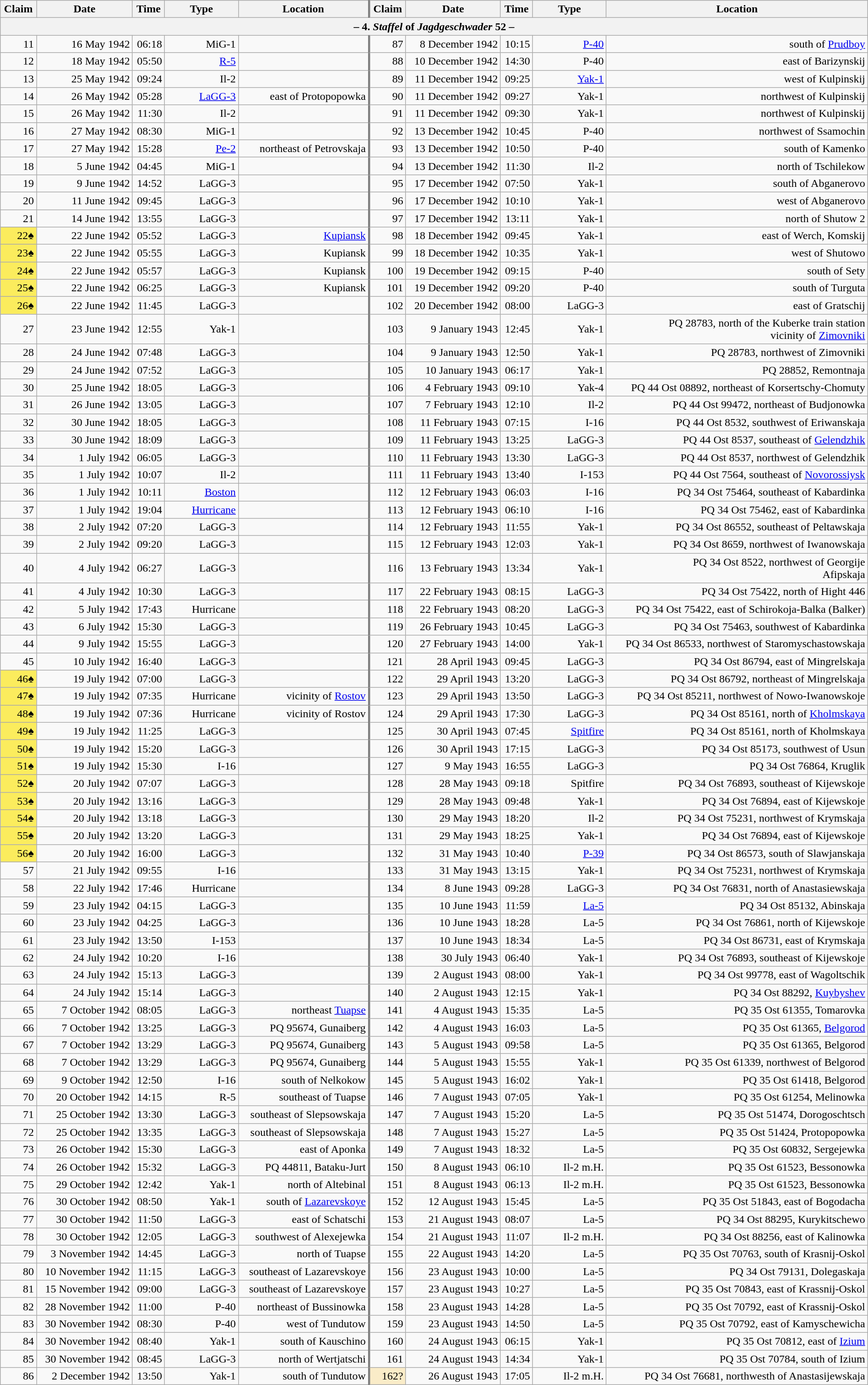<table class="wikitable plainrowheaders" style="margin-left: auto; margin-right: auto; border: none; text-align:right; width: 100%;">
<tr>
<th scope="col">Claim</th>
<th scope="col">Date</th>
<th scope="col">Time</th>
<th scope="col" width="100px">Type</th>
<th scope="col">Location</th>
<th scope="col" style="border-left: 3px solid grey;">Claim</th>
<th scope="col">Date</th>
<th scope="col">Time</th>
<th scope="col" width="100px">Type</th>
<th scope="col">Location</th>
</tr>
<tr>
<th colspan="10">– 4. <em>Staffel</em> of <em>Jagdgeschwader</em> 52 –</th>
</tr>
<tr>
<td>11</td>
<td>16 May 1942</td>
<td>06:18</td>
<td>MiG-1</td>
<td></td>
<td style="border-left: 3px solid grey;">87</td>
<td>8 December 1942</td>
<td>10:15</td>
<td><a href='#'>P-40</a></td>
<td> south of <a href='#'>Prudboy</a></td>
</tr>
<tr>
<td>12</td>
<td>18 May 1942</td>
<td>05:50</td>
<td><a href='#'>R-5</a></td>
<td></td>
<td style="border-left: 3px solid grey;">88</td>
<td>10 December 1942</td>
<td>14:30</td>
<td>P-40</td>
<td> east of Barizynskij</td>
</tr>
<tr>
<td>13</td>
<td>25 May 1942</td>
<td>09:24</td>
<td>Il-2</td>
<td></td>
<td style="border-left: 3px solid grey;">89</td>
<td>11 December 1942</td>
<td>09:25</td>
<td><a href='#'>Yak-1</a></td>
<td> west of Kulpinskij</td>
</tr>
<tr>
<td>14</td>
<td>26 May 1942</td>
<td>05:28</td>
<td><a href='#'>LaGG-3</a></td>
<td> east of Protopopowka</td>
<td style="border-left: 3px solid grey;">90</td>
<td>11 December 1942</td>
<td>09:27</td>
<td>Yak-1</td>
<td> northwest of Kulpinskij</td>
</tr>
<tr>
<td>15</td>
<td>26 May 1942</td>
<td>11:30</td>
<td>Il-2</td>
<td></td>
<td style="border-left: 3px solid grey;">91</td>
<td>11 December 1942</td>
<td>09:30</td>
<td>Yak-1</td>
<td> northwest of Kulpinskij</td>
</tr>
<tr>
<td>16</td>
<td>27 May 1942</td>
<td>08:30</td>
<td>MiG-1</td>
<td></td>
<td style="border-left: 3px solid grey;">92</td>
<td>13 December 1942</td>
<td>10:45</td>
<td>P-40</td>
<td> northwest of Ssamochin</td>
</tr>
<tr>
<td>17</td>
<td>27 May 1942</td>
<td>15:28</td>
<td><a href='#'>Pe-2</a></td>
<td> northeast of Petrovskaja</td>
<td style="border-left: 3px solid grey;">93</td>
<td>13 December 1942</td>
<td>10:50</td>
<td>P-40</td>
<td> south of Kamenko</td>
</tr>
<tr>
<td>18</td>
<td>5 June 1942</td>
<td>04:45</td>
<td>MiG-1</td>
<td></td>
<td style="border-left: 3px solid grey;">94</td>
<td>13 December 1942</td>
<td>11:30</td>
<td>Il-2</td>
<td> north of Tschilekow</td>
</tr>
<tr>
<td>19</td>
<td>9 June 1942</td>
<td>14:52</td>
<td>LaGG-3</td>
<td></td>
<td style="border-left: 3px solid grey;">95</td>
<td>17 December 1942</td>
<td>07:50</td>
<td>Yak-1</td>
<td> south of Abganerovo</td>
</tr>
<tr>
<td>20</td>
<td>11 June 1942</td>
<td>09:45</td>
<td>LaGG-3</td>
<td></td>
<td style="border-left: 3px solid grey;">96</td>
<td>17 December 1942</td>
<td>10:10</td>
<td>Yak-1</td>
<td> west of Abganerovo</td>
</tr>
<tr>
<td>21</td>
<td>14 June 1942</td>
<td>13:55</td>
<td>LaGG-3</td>
<td></td>
<td style="border-left: 3px solid grey;">97</td>
<td>17 December 1942</td>
<td>13:11</td>
<td>Yak-1</td>
<td> north of Shutow 2</td>
</tr>
<tr>
<td style="background:#fbec5d;">22♠</td>
<td>22 June 1942</td>
<td>05:52</td>
<td>LaGG-3</td>
<td><a href='#'>Kupiansk</a></td>
<td style="border-left: 3px solid grey;">98</td>
<td>18 December 1942</td>
<td>09:45</td>
<td>Yak-1</td>
<td> east of Werch, Komskij</td>
</tr>
<tr>
<td style="background:#fbec5d;">23♠</td>
<td>22 June 1942</td>
<td>05:55</td>
<td>LaGG-3</td>
<td>Kupiansk</td>
<td style="border-left: 3px solid grey;">99</td>
<td>18 December 1942</td>
<td>10:35</td>
<td>Yak-1</td>
<td> west of Shutowo</td>
</tr>
<tr>
<td style="background:#fbec5d;">24♠</td>
<td>22 June 1942</td>
<td>05:57</td>
<td>LaGG-3</td>
<td>Kupiansk</td>
<td style="border-left: 3px solid grey;">100</td>
<td>19 December 1942</td>
<td>09:15</td>
<td>P-40</td>
<td> south of Sety</td>
</tr>
<tr>
<td style="background:#fbec5d;">25♠</td>
<td>22 June 1942</td>
<td>06:25</td>
<td>LaGG-3</td>
<td>Kupiansk</td>
<td style="border-left: 3px solid grey;">101</td>
<td>19 December 1942</td>
<td>09:20</td>
<td>P-40</td>
<td> south of Turguta</td>
</tr>
<tr>
<td style="background:#fbec5d;">26♠</td>
<td>22 June 1942</td>
<td>11:45</td>
<td>LaGG-3</td>
<td></td>
<td style="border-left: 3px solid grey;">102</td>
<td>20 December 1942</td>
<td>08:00</td>
<td>LaGG-3</td>
<td> east of Gratschij</td>
</tr>
<tr>
<td>27</td>
<td>23 June 1942</td>
<td>12:55</td>
<td>Yak-1</td>
<td></td>
<td style="border-left: 3px solid grey;">103</td>
<td>9 January 1943</td>
<td>12:45</td>
<td>Yak-1</td>
<td>PQ 28783,  north of the Kuberke train station<br>vicinity of <a href='#'>Zimovniki</a></td>
</tr>
<tr>
<td>28</td>
<td>24 June 1942</td>
<td>07:48</td>
<td>LaGG-3</td>
<td></td>
<td style="border-left: 3px solid grey;">104</td>
<td>9 January 1943</td>
<td>12:50</td>
<td>Yak-1</td>
<td>PQ 28783,  northwest of Zimovniki</td>
</tr>
<tr>
<td>29</td>
<td>24 June 1942</td>
<td>07:52</td>
<td>LaGG-3</td>
<td></td>
<td style="border-left: 3px solid grey;">105</td>
<td>10 January 1943</td>
<td>06:17</td>
<td>Yak-1</td>
<td>PQ 28852, Remontnaja</td>
</tr>
<tr>
<td>30</td>
<td>25 June 1942</td>
<td>18:05</td>
<td>LaGG-3</td>
<td></td>
<td style="border-left: 3px solid grey;">106</td>
<td>4 February 1943</td>
<td>09:10</td>
<td>Yak-4</td>
<td>PQ 44 Ost 08892,  northeast of Korsertschy-Chomuty</td>
</tr>
<tr>
<td>31</td>
<td>26 June 1942</td>
<td>13:05</td>
<td>LaGG-3</td>
<td></td>
<td style="border-left: 3px solid grey;">107</td>
<td>7 February 1943</td>
<td>12:10</td>
<td>Il-2</td>
<td>PQ 44 Ost 99472,  northeast of Budjonowka</td>
</tr>
<tr>
<td>32</td>
<td>30 June 1942</td>
<td>18:05</td>
<td>LaGG-3</td>
<td></td>
<td style="border-left: 3px solid grey;">108</td>
<td>11 February 1943</td>
<td>07:15</td>
<td>I-16</td>
<td>PQ 44 Ost 8532,  southwest of Eriwanskaja</td>
</tr>
<tr>
<td>33</td>
<td>30 June 1942</td>
<td>18:09</td>
<td>LaGG-3</td>
<td></td>
<td style="border-left: 3px solid grey;">109</td>
<td>11 February 1943</td>
<td>13:25</td>
<td>LaGG-3</td>
<td>PQ 44 Ost 8537,  southeast of <a href='#'>Gelendzhik</a></td>
</tr>
<tr>
<td>34</td>
<td>1 July 1942</td>
<td>06:05</td>
<td>LaGG-3</td>
<td></td>
<td style="border-left: 3px solid grey;">110</td>
<td>11 February 1943</td>
<td>13:30</td>
<td>LaGG-3</td>
<td>PQ 44 Ost 8537,  northwest of Gelendzhik</td>
</tr>
<tr>
<td>35</td>
<td>1 July 1942</td>
<td>10:07</td>
<td>Il-2</td>
<td></td>
<td style="border-left: 3px solid grey;">111</td>
<td>11 February 1943</td>
<td>13:40</td>
<td>I-153</td>
<td>PQ 44 Ost 7564,  southeast of <a href='#'>Novorossiysk</a></td>
</tr>
<tr>
<td>36</td>
<td>1 July 1942</td>
<td>10:11</td>
<td><a href='#'>Boston</a></td>
<td></td>
<td style="border-left: 3px solid grey;">112</td>
<td>12 February 1943</td>
<td>06:03</td>
<td>I-16</td>
<td>PQ 34 Ost 75464,  southeast of Kabardinka</td>
</tr>
<tr>
<td>37</td>
<td>1 July 1942</td>
<td>19:04</td>
<td><a href='#'>Hurricane</a></td>
<td></td>
<td style="border-left: 3px solid grey;">113</td>
<td>12 February 1943</td>
<td>06:10</td>
<td>I-16</td>
<td>PQ 34 Ost 75462, east of Kabardinka</td>
</tr>
<tr>
<td>38</td>
<td>2 July 1942</td>
<td>07:20</td>
<td>LaGG-3</td>
<td></td>
<td style="border-left: 3px solid grey;">114</td>
<td>12 February 1943</td>
<td>11:55</td>
<td>Yak-1</td>
<td>PQ 34 Ost 86552,  southeast of Peltawskaja</td>
</tr>
<tr>
<td>39</td>
<td>2 July 1942</td>
<td>09:20</td>
<td>LaGG-3</td>
<td></td>
<td style="border-left: 3px solid grey;">115</td>
<td>12 February 1943</td>
<td>12:03</td>
<td>Yak-1</td>
<td>PQ 34 Ost 8659,  northwest of Iwanowskaja</td>
</tr>
<tr>
<td>40</td>
<td>4 July 1942</td>
<td>06:27</td>
<td>LaGG-3</td>
<td></td>
<td style="border-left: 3px solid grey;">116</td>
<td>13 February 1943</td>
<td>13:34</td>
<td>Yak-1</td>
<td>PQ 34 Ost 8522,  northwest of Georgije<br>Afipskaja</td>
</tr>
<tr>
<td>41</td>
<td>4 July 1942</td>
<td>10:30</td>
<td>LaGG-3</td>
<td></td>
<td style="border-left: 3px solid grey;">117</td>
<td>22 February 1943</td>
<td>08:15</td>
<td>LaGG-3</td>
<td>PQ 34 Ost 75422,  north of Hight 446</td>
</tr>
<tr>
<td>42</td>
<td>5 July 1942</td>
<td>17:43</td>
<td>Hurricane</td>
<td></td>
<td style="border-left: 3px solid grey;">118</td>
<td>22 February 1943</td>
<td>08:20</td>
<td>LaGG-3</td>
<td>PQ 34 Ost 75422,  east of Schirokoja-Balka (Balker)</td>
</tr>
<tr>
<td>43</td>
<td>6 July 1942</td>
<td>15:30</td>
<td>LaGG-3</td>
<td></td>
<td style="border-left: 3px solid grey;">119</td>
<td>26 February 1943</td>
<td>10:45</td>
<td>LaGG-3</td>
<td>PQ 34 Ost 75463,  southwest of Kabardinka</td>
</tr>
<tr>
<td>44</td>
<td>9 July 1942</td>
<td>15:55</td>
<td>LaGG-3</td>
<td></td>
<td style="border-left: 3px solid grey;">120</td>
<td>27 February 1943</td>
<td>14:00</td>
<td>Yak-1</td>
<td>PQ 34 Ost 86533,  northwest of Staromyschastowskaja</td>
</tr>
<tr>
<td>45</td>
<td>10 July 1942</td>
<td>16:40</td>
<td>LaGG-3</td>
<td></td>
<td style="border-left: 3px solid grey;">121</td>
<td>28 April 1943</td>
<td>09:45</td>
<td>LaGG-3</td>
<td>PQ 34 Ost 86794,  east of Mingrelskaja</td>
</tr>
<tr>
<td style="background:#fbec5d;">46♠</td>
<td>19 July 1942</td>
<td>07:00</td>
<td>LaGG-3</td>
<td></td>
<td style="border-left: 3px solid grey;">122</td>
<td>29 April 1943</td>
<td>13:20</td>
<td>LaGG-3</td>
<td>PQ 34 Ost 86792,  northeast of Mingrelskaja</td>
</tr>
<tr>
<td style="background:#fbec5d;">47♠</td>
<td>19 July 1942</td>
<td>07:35</td>
<td>Hurricane</td>
<td>vicinity of <a href='#'>Rostov</a></td>
<td style="border-left: 3px solid grey;">123</td>
<td>29 April 1943</td>
<td>13:50</td>
<td>LaGG-3</td>
<td>PQ 34 Ost 85211,  northwest of Nowo-Iwanowskoje</td>
</tr>
<tr>
<td style="background:#fbec5d;">48♠</td>
<td>19 July 1942</td>
<td>07:36</td>
<td>Hurricane</td>
<td>vicinity of Rostov</td>
<td style="border-left: 3px solid grey;">124</td>
<td>29 April 1943</td>
<td>17:30</td>
<td>LaGG-3</td>
<td>PQ 34 Ost 85161,  north of <a href='#'>Kholmskaya</a></td>
</tr>
<tr>
<td style="background:#fbec5d;">49♠</td>
<td>19 July 1942</td>
<td>11:25</td>
<td>LaGG-3</td>
<td></td>
<td style="border-left: 3px solid grey;">125</td>
<td>30 April 1943</td>
<td>07:45</td>
<td><a href='#'>Spitfire</a></td>
<td>PQ 34 Ost 85161,  north of Kholmskaya</td>
</tr>
<tr>
<td style="background:#fbec5d;">50♠</td>
<td>19 July 1942</td>
<td>15:20</td>
<td>LaGG-3</td>
<td></td>
<td style="border-left: 3px solid grey;">126</td>
<td>30 April 1943</td>
<td>17:15</td>
<td>LaGG-3</td>
<td>PQ 34 Ost 85173,  southwest of Usun</td>
</tr>
<tr>
<td style="background:#fbec5d;">51♠</td>
<td>19 July 1942</td>
<td>15:30</td>
<td>I-16</td>
<td></td>
<td style="border-left: 3px solid grey;">127</td>
<td>9 May 1943</td>
<td>16:55</td>
<td>LaGG-3</td>
<td>PQ 34 Ost 76864, Kruglik</td>
</tr>
<tr>
<td style="background:#fbec5d;">52♠</td>
<td>20 July 1942</td>
<td>07:07</td>
<td>LaGG-3</td>
<td></td>
<td style="border-left: 3px solid grey;">128</td>
<td>28 May 1943</td>
<td>09:18</td>
<td>Spitfire</td>
<td>PQ 34 Ost 76893,  southeast of Kijewskoje</td>
</tr>
<tr>
<td style="background:#fbec5d;">53♠</td>
<td>20 July 1942</td>
<td>13:16</td>
<td>LaGG-3</td>
<td></td>
<td style="border-left: 3px solid grey;">129</td>
<td>28 May 1943</td>
<td>09:48</td>
<td>Yak-1</td>
<td>PQ 34 Ost 76894,  east of Kijewskoje</td>
</tr>
<tr>
<td style="background:#fbec5d;">54♠</td>
<td>20 July 1942</td>
<td>13:18</td>
<td>LaGG-3</td>
<td></td>
<td style="border-left: 3px solid grey;">130</td>
<td>29 May 1943</td>
<td>18:20</td>
<td>Il-2</td>
<td>PQ 34 Ost 75231,  northwest of Krymskaja</td>
</tr>
<tr>
<td style="background:#fbec5d;">55♠</td>
<td>20 July 1942</td>
<td>13:20</td>
<td>LaGG-3</td>
<td></td>
<td style="border-left: 3px solid grey;">131</td>
<td>29 May 1943</td>
<td>18:25</td>
<td>Yak-1</td>
<td>PQ 34 Ost 76894,  east of Kijewskoje</td>
</tr>
<tr>
<td style="background:#fbec5d;">56♠</td>
<td>20 July 1942</td>
<td>16:00</td>
<td>LaGG-3</td>
<td></td>
<td style="border-left: 3px solid grey;">132</td>
<td>31 May 1943</td>
<td>10:40</td>
<td><a href='#'>P-39</a></td>
<td>PQ 34 Ost 86573,  south of Slawjanskaja</td>
</tr>
<tr>
<td>57</td>
<td>21 July 1942</td>
<td>09:55</td>
<td>I-16</td>
<td></td>
<td style="border-left: 3px solid grey;">133</td>
<td>31 May 1943</td>
<td>13:15</td>
<td>Yak-1</td>
<td>PQ 34 Ost 75231, northwest of Krymskaja</td>
</tr>
<tr>
<td>58</td>
<td>22 July 1942</td>
<td>17:46</td>
<td>Hurricane</td>
<td></td>
<td style="border-left: 3px solid grey;">134</td>
<td>8 June 1943</td>
<td>09:28</td>
<td>LaGG-3</td>
<td>PQ 34 Ost 76831,  north of Anastasiewskaja</td>
</tr>
<tr>
<td>59</td>
<td>23 July 1942</td>
<td>04:15</td>
<td>LaGG-3</td>
<td></td>
<td style="border-left: 3px solid grey;">135</td>
<td>10 June 1943</td>
<td>11:59</td>
<td><a href='#'>La-5</a></td>
<td>PQ 34 Ost 85132, Abinskaja</td>
</tr>
<tr>
<td>60</td>
<td>23 July 1942</td>
<td>04:25</td>
<td>LaGG-3</td>
<td></td>
<td style="border-left: 3px solid grey;">136</td>
<td>10 June 1943</td>
<td>18:28</td>
<td>La-5</td>
<td>PQ 34 Ost 76861,  north of Kijewskoje</td>
</tr>
<tr>
<td>61</td>
<td>23 July 1942</td>
<td>13:50</td>
<td>I-153</td>
<td></td>
<td style="border-left: 3px solid grey;">137</td>
<td>10 June 1943</td>
<td>18:34</td>
<td>La-5</td>
<td>PQ 34 Ost 86731,  east of Krymskaja</td>
</tr>
<tr>
<td>62</td>
<td>24 July 1942</td>
<td>10:20</td>
<td>I-16</td>
<td></td>
<td style="border-left: 3px solid grey;">138</td>
<td>30 July 1943</td>
<td>06:40</td>
<td>Yak-1</td>
<td>PQ 34 Ost 76893,  southeast of Kijewskoje</td>
</tr>
<tr>
<td>63</td>
<td>24 July 1942</td>
<td>15:13</td>
<td>LaGG-3</td>
<td></td>
<td style="border-left: 3px solid grey;">139</td>
<td>2 August 1943</td>
<td>08:00</td>
<td>Yak-1</td>
<td>PQ 34 Ost 99778,  east of Wagoltschik</td>
</tr>
<tr>
<td>64</td>
<td>24 July 1942</td>
<td>15:14</td>
<td>LaGG-3</td>
<td></td>
<td style="border-left: 3px solid grey;">140</td>
<td>2 August 1943</td>
<td>12:15</td>
<td>Yak-1</td>
<td>PQ 34 Ost 88292, <a href='#'>Kuybyshev</a></td>
</tr>
<tr>
<td>65</td>
<td>7 October 1942</td>
<td>08:05</td>
<td>LaGG-3</td>
<td> northeast <a href='#'>Tuapse</a></td>
<td style="border-left: 3px solid grey;">141</td>
<td>4 August 1943</td>
<td>15:35</td>
<td>La-5</td>
<td>PQ 35 Ost 61355, Tomarovka</td>
</tr>
<tr>
<td>66</td>
<td>7 October 1942</td>
<td>13:25</td>
<td>LaGG-3</td>
<td>PQ 95674, Gunaiberg</td>
<td style="border-left: 3px solid grey;">142</td>
<td>4 August 1943</td>
<td>16:03</td>
<td>La-5</td>
<td>PQ 35 Ost 61365, <a href='#'>Belgorod</a></td>
</tr>
<tr>
<td>67</td>
<td>7 October 1942</td>
<td>13:29</td>
<td>LaGG-3</td>
<td>PQ 95674, Gunaiberg</td>
<td style="border-left: 3px solid grey;">143</td>
<td>5 August 1943</td>
<td>09:58</td>
<td>La-5</td>
<td>PQ 35 Ost 61365, Belgorod</td>
</tr>
<tr>
<td>68</td>
<td>7 October 1942</td>
<td>13:29</td>
<td>LaGG-3</td>
<td>PQ 95674, Gunaiberg</td>
<td style="border-left: 3px solid grey;">144</td>
<td>5 August 1943</td>
<td>15:55</td>
<td>Yak-1</td>
<td>PQ 35 Ost 61339, northwest of Belgorod</td>
</tr>
<tr>
<td>69</td>
<td>9 October 1942</td>
<td>12:50</td>
<td>I-16</td>
<td> south of Nelkokow</td>
<td style="border-left: 3px solid grey;">145</td>
<td>5 August 1943</td>
<td>16:02</td>
<td>Yak-1</td>
<td>PQ 35 Ost 61418, Belgorod</td>
</tr>
<tr>
<td>70</td>
<td>20 October 1942</td>
<td>14:15</td>
<td>R-5</td>
<td> southeast of Tuapse</td>
<td style="border-left: 3px solid grey;">146</td>
<td>7 August 1943</td>
<td>07:05</td>
<td>Yak-1</td>
<td>PQ 35 Ost 61254, Melinowka</td>
</tr>
<tr>
<td>71</td>
<td>25 October 1942</td>
<td>13:30</td>
<td>LaGG-3</td>
<td> southeast of Slepsowskaja</td>
<td style="border-left: 3px solid grey;">147</td>
<td>7 August 1943</td>
<td>15:20</td>
<td>La-5</td>
<td>PQ 35 Ost 51474, Dorogoschtsch</td>
</tr>
<tr>
<td>72</td>
<td>25 October 1942</td>
<td>13:35</td>
<td>LaGG-3</td>
<td> southeast of Slepsowskaja</td>
<td style="border-left: 3px solid grey;">148</td>
<td>7 August 1943</td>
<td>15:27</td>
<td>La-5</td>
<td>PQ 35 Ost 51424, Protopopowka</td>
</tr>
<tr>
<td>73</td>
<td>26 October 1942</td>
<td>15:30</td>
<td>LaGG-3</td>
<td> east of Aponka</td>
<td style="border-left: 3px solid grey;">149</td>
<td>7 August 1943</td>
<td>18:32</td>
<td>La-5</td>
<td>PQ 35 Ost 60832, Sergejewka</td>
</tr>
<tr>
<td>74</td>
<td>26 October 1942</td>
<td>15:32</td>
<td>LaGG-3</td>
<td>PQ 44811, Bataku-Jurt</td>
<td style="border-left: 3px solid grey;">150</td>
<td>8 August 1943</td>
<td>06:10</td>
<td>Il-2 m.H.</td>
<td>PQ 35 Ost 61523, Bessonowka</td>
</tr>
<tr>
<td>75</td>
<td>29 October 1942</td>
<td>12:42</td>
<td>Yak-1</td>
<td> north of Altebinal</td>
<td style="border-left: 3px solid grey;">151</td>
<td>8 August 1943</td>
<td>06:13</td>
<td>Il-2 m.H.</td>
<td>PQ 35 Ost 61523, Bessonowka</td>
</tr>
<tr>
<td>76</td>
<td>30 October 1942</td>
<td>08:50</td>
<td>Yak-1</td>
<td> south of <a href='#'>Lazarevskoye</a></td>
<td style="border-left: 3px solid grey;">152</td>
<td>12 August 1943</td>
<td>15:45</td>
<td>La-5</td>
<td>PQ 35 Ost 51843,  east of Bogodacha</td>
</tr>
<tr>
<td>77</td>
<td>30 October 1942</td>
<td>11:50</td>
<td>LaGG-3</td>
<td> east of Schatschi</td>
<td style="border-left: 3px solid grey;">153</td>
<td>21 August 1943</td>
<td>08:07</td>
<td>La-5</td>
<td>PQ 34 Ost 88295, Kurykitschewo</td>
</tr>
<tr>
<td>78</td>
<td>30 October 1942</td>
<td>12:05</td>
<td>LaGG-3</td>
<td> southwest of Alexejewka</td>
<td style="border-left: 3px solid grey;">154</td>
<td>21 August 1943</td>
<td>11:07</td>
<td>Il-2 m.H.</td>
<td>PQ 34 Ost 88256,  east of Kalinowka</td>
</tr>
<tr>
<td>79</td>
<td>3 November 1942</td>
<td>14:45</td>
<td>LaGG-3</td>
<td> north of Tuapse</td>
<td style="border-left: 3px solid grey;">155</td>
<td>22 August 1943</td>
<td>14:20</td>
<td>La-5</td>
<td>PQ 35 Ost 70763, south of Krasnij-Oskol</td>
</tr>
<tr>
<td>80</td>
<td>10 November 1942</td>
<td>11:15</td>
<td>LaGG-3</td>
<td> southeast of Lazarevskoye</td>
<td style="border-left: 3px solid grey;">156</td>
<td>23 August 1943</td>
<td>10:00</td>
<td>La-5</td>
<td>PQ 34 Ost 79131, Dolegaskaja</td>
</tr>
<tr>
<td>81</td>
<td>15 November 1942</td>
<td>09:00</td>
<td>LaGG-3</td>
<td> southeast of Lazarevskoye</td>
<td style="border-left: 3px solid grey;">157</td>
<td>23 August 1943</td>
<td>10:27</td>
<td>La-5</td>
<td>PQ 35 Ost 70843,  east of Krassnij-Oskol</td>
</tr>
<tr>
<td>82</td>
<td>28 November 1942</td>
<td>11:00</td>
<td>P-40</td>
<td> northeast of Bussinowka</td>
<td style="border-left: 3px solid grey;">158</td>
<td>23 August 1943</td>
<td>14:28</td>
<td>La-5</td>
<td>PQ 35 Ost 70792,  east of Krassnij-Oskol</td>
</tr>
<tr>
<td>83</td>
<td>30 November 1942</td>
<td>08:30</td>
<td>P-40</td>
<td> west of Tundutow</td>
<td style="border-left: 3px solid grey;">159</td>
<td>23 August 1943</td>
<td>14:50</td>
<td>La-5</td>
<td>PQ 35 Ost 70792,  east of Kamyschewicha</td>
</tr>
<tr>
<td>84</td>
<td>30 November 1942</td>
<td>08:40</td>
<td>Yak-1</td>
<td> south of Kauschino</td>
<td style="border-left: 3px solid grey;">160</td>
<td>24 August 1943</td>
<td>06:15</td>
<td>Yak-1</td>
<td>PQ 35 Ost 70812,  east of <a href='#'>Izium</a></td>
</tr>
<tr>
<td>85</td>
<td>30 November 1942</td>
<td>08:45</td>
<td>LaGG-3</td>
<td> north of Wertjatschi</td>
<td style="border-left: 3px solid grey;">161</td>
<td>24 August 1943</td>
<td>14:34</td>
<td>Yak-1</td>
<td>PQ 35 Ost 70784,  south of Izium</td>
</tr>
<tr>
<td>86</td>
<td>2 December 1942</td>
<td>13:50</td>
<td>Yak-1</td>
<td> south of Tundutow</td>
<td style="border-left: 3px solid grey; background:#faecc8">162?</td>
<td>26 August 1943</td>
<td>17:05</td>
<td>Il-2 m.H.</td>
<td>PQ 34 Ost 76681,  northwesth of Anastasijewskaja</td>
</tr>
</table>
